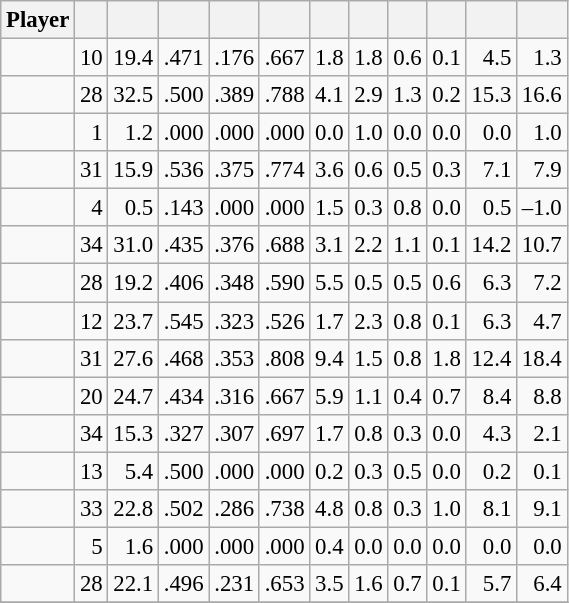<table class="wikitable sortable" style="font-size:95%; text-align:right;">
<tr>
<th style="text-align: center">Player</th>
<th style="text-align: center"></th>
<th style="text-align: center"></th>
<th style="text-align: center"></th>
<th style="text-align: center"></th>
<th style="text-align: center"></th>
<th style="text-align: center"></th>
<th style="text-align: center"></th>
<th style="text-align: center"></th>
<th style="text-align: center"></th>
<th style="text-align: center"></th>
<th style="text-align: center"></th>
</tr>
<tr>
<td></td>
<td>10</td>
<td>19.4</td>
<td>.471</td>
<td>.176</td>
<td>.667</td>
<td>1.8</td>
<td>1.8</td>
<td>0.6</td>
<td>0.1</td>
<td>4.5</td>
<td>1.3</td>
</tr>
<tr>
<td></td>
<td>28</td>
<td>32.5</td>
<td>.500</td>
<td>.389</td>
<td>.788</td>
<td>4.1</td>
<td>2.9</td>
<td>1.3</td>
<td>0.2</td>
<td>15.3</td>
<td>16.6</td>
</tr>
<tr>
<td></td>
<td>1</td>
<td>1.2</td>
<td>.000</td>
<td>.000</td>
<td>.000</td>
<td>0.0</td>
<td>1.0</td>
<td>0.0</td>
<td>0.0</td>
<td>0.0</td>
<td>1.0</td>
</tr>
<tr>
<td></td>
<td>31</td>
<td>15.9</td>
<td>.536</td>
<td>.375</td>
<td>.774</td>
<td>3.6</td>
<td>0.6</td>
<td>0.5</td>
<td>0.3</td>
<td>7.1</td>
<td>7.9</td>
</tr>
<tr>
<td></td>
<td>4</td>
<td>0.5</td>
<td>.143</td>
<td>.000</td>
<td>.000</td>
<td>1.5</td>
<td>0.3</td>
<td>0.8</td>
<td>0.0</td>
<td>0.5</td>
<td>–1.0</td>
</tr>
<tr>
<td></td>
<td>34</td>
<td>31.0</td>
<td>.435</td>
<td>.376</td>
<td>.688</td>
<td>3.1</td>
<td>2.2</td>
<td>1.1</td>
<td>0.1</td>
<td>14.2</td>
<td>10.7</td>
</tr>
<tr>
<td></td>
<td>28</td>
<td>19.2</td>
<td>.406</td>
<td>.348</td>
<td>.590</td>
<td>5.5</td>
<td>0.5</td>
<td>0.5</td>
<td>0.6</td>
<td>6.3</td>
<td>7.2</td>
</tr>
<tr>
<td></td>
<td>12</td>
<td>23.7</td>
<td>.545</td>
<td>.323</td>
<td>.526</td>
<td>1.7</td>
<td>2.3</td>
<td>0.8</td>
<td>0.1</td>
<td>6.3</td>
<td>4.7</td>
</tr>
<tr>
<td></td>
<td>31</td>
<td>27.6</td>
<td>.468</td>
<td>.353</td>
<td>.808</td>
<td>9.4</td>
<td>1.5</td>
<td>0.8</td>
<td>1.8</td>
<td>12.4</td>
<td>18.4</td>
</tr>
<tr>
<td></td>
<td>20</td>
<td>24.7</td>
<td>.434</td>
<td>.316</td>
<td>.667</td>
<td>5.9</td>
<td>1.1</td>
<td>0.4</td>
<td>0.7</td>
<td>8.4</td>
<td>8.8</td>
</tr>
<tr>
<td></td>
<td>34</td>
<td>15.3</td>
<td>.327</td>
<td>.307</td>
<td>.697</td>
<td>1.7</td>
<td>0.8</td>
<td>0.3</td>
<td>0.0</td>
<td>4.3</td>
<td>2.1</td>
</tr>
<tr>
<td></td>
<td>13</td>
<td>5.4</td>
<td>.500</td>
<td>.000</td>
<td>.000</td>
<td>0.2</td>
<td>0.3</td>
<td>0.5</td>
<td>0.0</td>
<td>0.2</td>
<td>0.1</td>
</tr>
<tr>
<td></td>
<td>33</td>
<td>22.8</td>
<td>.502</td>
<td>.286</td>
<td>.738</td>
<td>4.8</td>
<td>0.8</td>
<td>0.3</td>
<td>1.0</td>
<td>8.1</td>
<td>9.1</td>
</tr>
<tr>
<td></td>
<td>5</td>
<td>1.6</td>
<td>.000</td>
<td>.000</td>
<td>.000</td>
<td>0.4</td>
<td>0.0</td>
<td>0.0</td>
<td>0.0</td>
<td>0.0</td>
<td>0.0</td>
</tr>
<tr>
<td></td>
<td>28</td>
<td>22.1</td>
<td>.496</td>
<td>.231</td>
<td>.653</td>
<td>3.5</td>
<td>1.6</td>
<td>0.7</td>
<td>0.1</td>
<td>5.7</td>
<td>6.4</td>
</tr>
<tr>
</tr>
</table>
